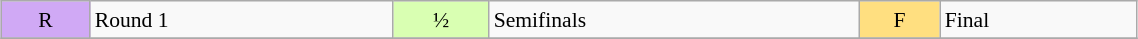<table class="wikitable" style="margin:0.5em auto; font-size:90%; line-height:1.25em;" width=60%;>
<tr>
<td bgcolor="#D0A9F5" align=center>R</td>
<td>Round 1</td>
<td bgcolor="#D9FFB2" align=center>½</td>
<td>Semifinals</td>
<td bgcolor="#FFDF80" align=center>F</td>
<td>Final</td>
</tr>
<tr>
</tr>
</table>
